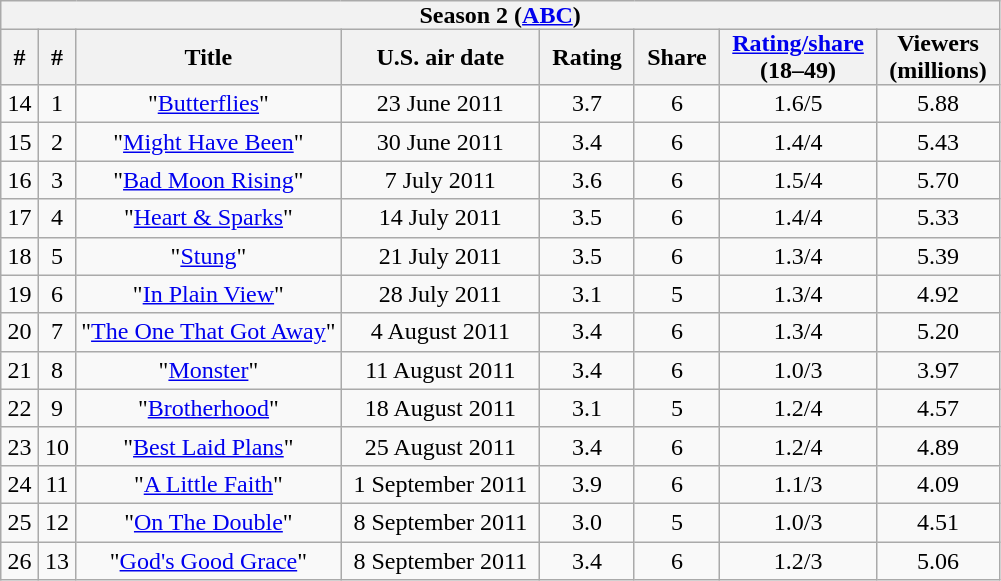<table class="wikitable" style="text-align:center">
<tr>
<th style="padding:0 8px;" colspan="8">Season 2 (<a href='#'>ABC</a>)</th>
</tr>
<tr>
<th style="padding:0 8px;">#</th>
<th style="padding:0 8px;">#</th>
<th style="padding:0 8px;">Title</th>
<th style="width:125px;">U.S. air date</th>
<th style="padding:0 8px;">Rating</th>
<th style="padding:0 8px;">Share</th>
<th style="padding:0 8px;"><a href='#'>Rating/share</a><br>(18–49)</th>
<th style="padding:0 8px;">Viewers<br>(millions)</th>
</tr>
<tr>
<td>14</td>
<td>1</td>
<td>"<a href='#'>Butterflies</a>"</td>
<td>23 June 2011</td>
<td>3.7</td>
<td>6</td>
<td>1.6/5</td>
<td>5.88</td>
</tr>
<tr>
<td>15</td>
<td>2</td>
<td>"<a href='#'>Might Have Been</a>"</td>
<td>30 June 2011</td>
<td>3.4</td>
<td>6</td>
<td>1.4/4</td>
<td>5.43</td>
</tr>
<tr>
<td>16</td>
<td>3</td>
<td>"<a href='#'>Bad Moon Rising</a>"</td>
<td>7 July 2011</td>
<td>3.6</td>
<td>6</td>
<td>1.5/4</td>
<td>5.70</td>
</tr>
<tr>
<td>17</td>
<td>4</td>
<td>"<a href='#'>Heart & Sparks</a>"</td>
<td>14 July 2011</td>
<td>3.5</td>
<td>6</td>
<td>1.4/4</td>
<td>5.33</td>
</tr>
<tr>
<td>18</td>
<td>5</td>
<td>"<a href='#'>Stung</a>"</td>
<td>21 July 2011</td>
<td>3.5</td>
<td>6</td>
<td>1.3/4</td>
<td>5.39</td>
</tr>
<tr>
<td>19</td>
<td>6</td>
<td>"<a href='#'>In Plain View</a>"</td>
<td>28 July 2011</td>
<td>3.1</td>
<td>5</td>
<td>1.3/4</td>
<td>4.92</td>
</tr>
<tr>
<td>20</td>
<td>7</td>
<td>"<a href='#'>The One That Got Away</a>"</td>
<td>4 August 2011</td>
<td>3.4</td>
<td>6</td>
<td>1.3/4</td>
<td>5.20</td>
</tr>
<tr>
<td>21</td>
<td>8</td>
<td>"<a href='#'>Monster</a>"</td>
<td>11 August 2011</td>
<td>3.4</td>
<td>6</td>
<td>1.0/3</td>
<td>3.97</td>
</tr>
<tr>
<td>22</td>
<td>9</td>
<td>"<a href='#'>Brotherhood</a>"</td>
<td>18 August 2011</td>
<td>3.1</td>
<td>5</td>
<td>1.2/4</td>
<td>4.57</td>
</tr>
<tr>
<td>23</td>
<td>10</td>
<td>"<a href='#'>Best Laid Plans</a>"</td>
<td>25 August 2011</td>
<td>3.4</td>
<td>6</td>
<td>1.2/4</td>
<td>4.89</td>
</tr>
<tr>
<td>24</td>
<td>11</td>
<td>"<a href='#'>A Little Faith</a>"</td>
<td>1 September 2011</td>
<td>3.9</td>
<td>6</td>
<td>1.1/3</td>
<td>4.09</td>
</tr>
<tr>
<td>25</td>
<td>12</td>
<td>"<a href='#'>On The Double</a>"</td>
<td>8 September 2011</td>
<td>3.0</td>
<td>5</td>
<td>1.0/3</td>
<td>4.51</td>
</tr>
<tr>
<td>26</td>
<td>13</td>
<td>"<a href='#'>God's Good Grace</a>"</td>
<td>8 September 2011</td>
<td>3.4</td>
<td>6</td>
<td>1.2/3</td>
<td>5.06</td>
</tr>
</table>
